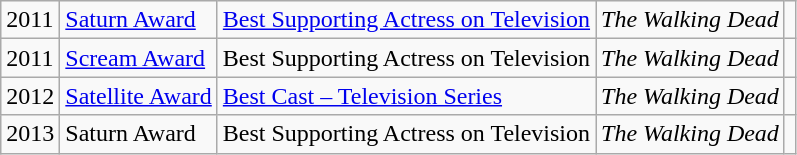<table class="wikitable plainrowheaders sortable">
<tr>
<td>2011</td>
<td><a href='#'>Saturn Award</a></td>
<td><a href='#'>Best Supporting Actress on Television</a></td>
<td><em>The Walking Dead</em></td>
<td></td>
</tr>
<tr>
<td>2011</td>
<td><a href='#'>Scream Award</a></td>
<td>Best Supporting Actress on Television</td>
<td><em>The Walking Dead</em></td>
<td></td>
</tr>
<tr>
<td>2012</td>
<td><a href='#'>Satellite Award</a></td>
<td><a href='#'>Best Cast – Television Series</a></td>
<td><em>The Walking Dead</em></td>
<td></td>
</tr>
<tr>
<td>2013</td>
<td>Saturn Award</td>
<td>Best Supporting Actress on Television</td>
<td><em>The Walking Dead</em></td>
<td></td>
</tr>
</table>
